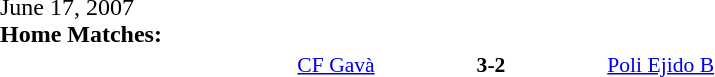<table width=100% cellspacing=1>
<tr>
<th width=20%></th>
<th width=12%></th>
<th width=20%></th>
<th></th>
</tr>
<tr>
<td>June 17, 2007<br><strong>Home Matches:</strong></td>
</tr>
<tr style=font-size:90%>
<td align=right><a href='#'>CF Gavà</a></td>
<td align=center><strong>3-2</strong></td>
<td><a href='#'>Poli Ejido B</a></td>
</tr>
</table>
